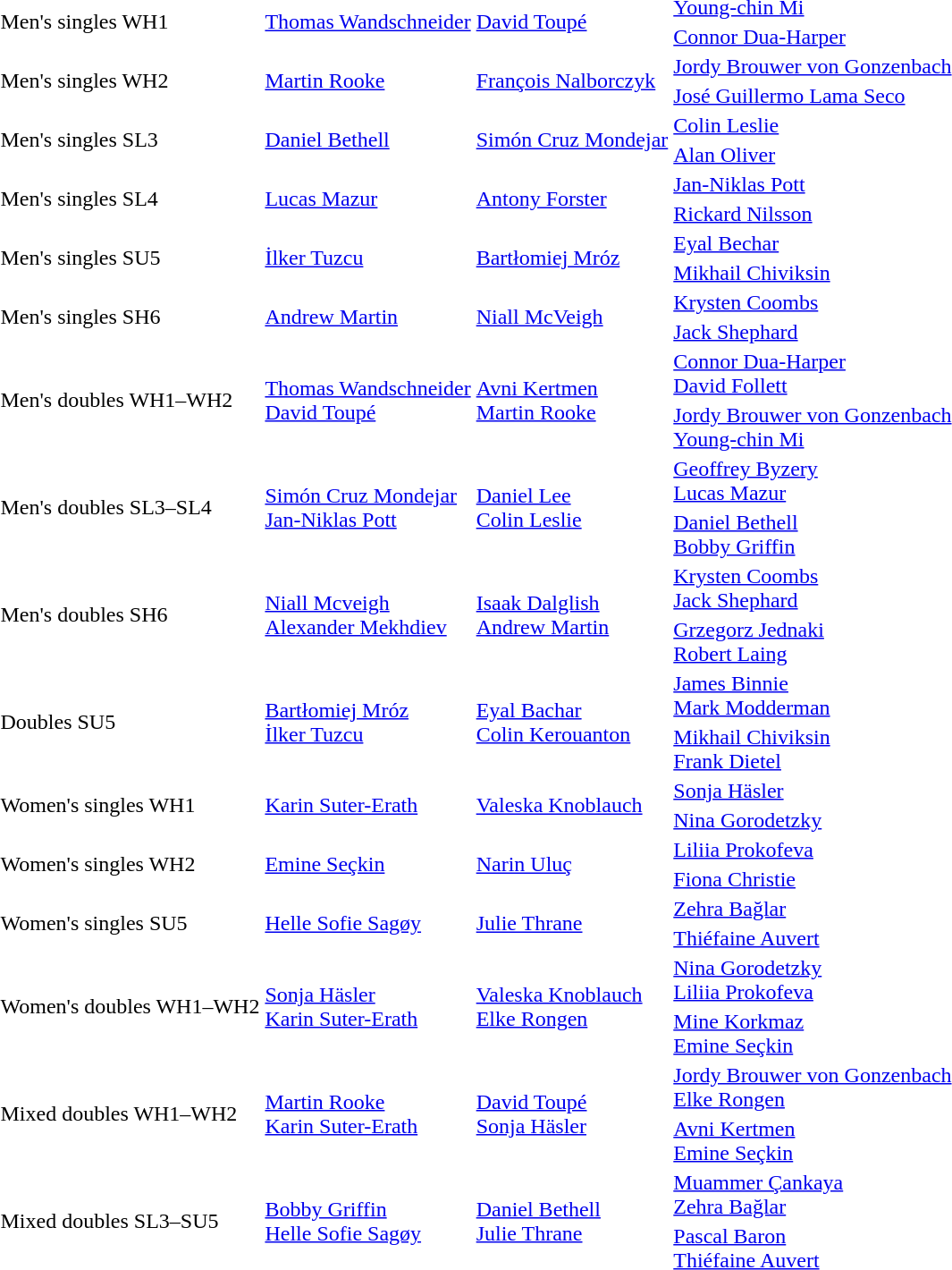<table>
<tr>
<td rowspan="2">Men's singles WH1</td>
<td rowspan="2"> <a href='#'>Thomas Wandschneider</a></td>
<td rowspan="2"> <a href='#'>David Toupé</a></td>
<td> <a href='#'>Young-chin Mi</a></td>
</tr>
<tr>
<td> <a href='#'>Connor Dua-Harper</a></td>
</tr>
<tr>
<td rowspan="2">Men's singles WH2</td>
<td rowspan="2"> <a href='#'>Martin Rooke</a></td>
<td rowspan="2"> <a href='#'>François Nalborczyk</a></td>
<td> <a href='#'>Jordy Brouwer von Gonzenbach</a></td>
</tr>
<tr>
<td> <a href='#'>José Guillermo Lama Seco</a></td>
</tr>
<tr>
<td rowspan="2">Men's singles SL3</td>
<td rowspan="2"> <a href='#'>Daniel Bethell</a></td>
<td rowspan="2"> <a href='#'>Simón Cruz Mondejar</a></td>
<td> <a href='#'>Colin Leslie</a></td>
</tr>
<tr>
<td> <a href='#'>Alan Oliver</a></td>
</tr>
<tr>
<td rowspan="2">Men's singles SL4</td>
<td rowspan="2"> <a href='#'>Lucas Mazur</a></td>
<td rowspan="2"> <a href='#'>Antony Forster</a></td>
<td> <a href='#'>Jan-Niklas Pott</a></td>
</tr>
<tr>
<td> <a href='#'>Rickard Nilsson</a></td>
</tr>
<tr>
<td rowspan="2">Men's singles SU5</td>
<td rowspan="2"> <a href='#'>İlker Tuzcu</a></td>
<td rowspan="2"> <a href='#'>Bartłomiej Mróz</a></td>
<td> <a href='#'>Eyal Bechar</a></td>
</tr>
<tr>
<td> <a href='#'>Mikhail Chiviksin</a></td>
</tr>
<tr>
<td rowspan="2">Men's singles SH6</td>
<td rowspan="2"> <a href='#'>Andrew Martin</a></td>
<td rowspan="2"> <a href='#'>Niall McVeigh</a></td>
<td> <a href='#'>Krysten Coombs</a></td>
</tr>
<tr>
<td> <a href='#'>Jack Shephard</a></td>
</tr>
<tr>
<td rowspan="2">Men's doubles WH1–WH2</td>
<td rowspan="2"> <a href='#'>Thomas Wandschneider</a> <br> <a href='#'>David Toupé</a></td>
<td rowspan="2"> <a href='#'>Avni Kertmen</a> <br> <a href='#'>Martin Rooke</a></td>
<td> <a href='#'>Connor Dua-Harper</a><br> <a href='#'>David Follett</a></td>
</tr>
<tr>
<td> <a href='#'>Jordy Brouwer von Gonzenbach</a> <br> <a href='#'>Young-chin Mi</a></td>
</tr>
<tr>
<td rowspan="2">Men's doubles SL3–SL4</td>
<td rowspan="2"> <a href='#'>Simón Cruz Mondejar</a><br> <a href='#'>Jan-Niklas Pott</a></td>
<td rowspan="2"> <a href='#'>Daniel Lee</a><br> <a href='#'>Colin Leslie</a></td>
<td> <a href='#'>Geoffrey Byzery</a><br> <a href='#'>Lucas Mazur</a></td>
</tr>
<tr>
<td> <a href='#'>Daniel Bethell</a><br> <a href='#'>Bobby Griffin</a></td>
</tr>
<tr>
<td rowspan="2">Men's doubles SH6</td>
<td rowspan="2"> <a href='#'>Niall Mcveigh</a><br> <a href='#'>Alexander Mekhdiev</a></td>
<td rowspan="2"> <a href='#'>Isaak Dalglish</a><br> <a href='#'>Andrew Martin</a></td>
<td> <a href='#'>Krysten Coombs</a><br> <a href='#'>Jack Shephard</a></td>
</tr>
<tr>
<td> <a href='#'>Grzegorz Jednaki</a><br> <a href='#'>Robert Laing</a></td>
</tr>
<tr>
<td rowspan="2">Doubles SU5</td>
<td rowspan="2"> <a href='#'>Bartłomiej Mróz</a><br> <a href='#'>İlker Tuzcu</a></td>
<td rowspan="2"> <a href='#'>Eyal Bachar</a><br> <a href='#'>Colin Kerouanton</a></td>
<td> <a href='#'>James Binnie</a><br> <a href='#'>Mark Modderman</a></td>
</tr>
<tr>
<td> <a href='#'>Mikhail Chiviksin</a><br> <a href='#'>Frank Dietel</a></td>
</tr>
<tr>
<td rowspan="2">Women's singles WH1</td>
<td rowspan="2"> <a href='#'>Karin Suter-Erath</a></td>
<td rowspan="2"> <a href='#'>Valeska Knoblauch</a></td>
<td> <a href='#'>Sonja Häsler</a></td>
</tr>
<tr>
<td> <a href='#'>Nina Gorodetzky</a></td>
</tr>
<tr>
<td rowspan="2">Women's singles WH2</td>
<td rowspan="2"> <a href='#'>Emine Seçkin</a></td>
<td rowspan="2"> <a href='#'>Narin Uluç</a></td>
<td> <a href='#'>Liliia Prokofeva</a></td>
</tr>
<tr>
<td> <a href='#'>Fiona Christie</a></td>
</tr>
<tr>
<td rowspan="2">Women's singles SU5</td>
<td rowspan="2"> <a href='#'>Helle Sofie Sagøy</a></td>
<td rowspan="2"> <a href='#'>Julie Thrane</a></td>
<td> <a href='#'>Zehra Bağlar</a></td>
</tr>
<tr>
<td> <a href='#'>Thiéfaine Auvert</a></td>
</tr>
<tr>
<td rowspan="2">Women's doubles WH1–WH2</td>
<td rowspan="2"> <a href='#'>Sonja Häsler</a> <br> <a href='#'>Karin Suter-Erath</a></td>
<td rowspan="2"> <a href='#'>Valeska Knoblauch</a> <br> <a href='#'>Elke Rongen</a></td>
<td> <a href='#'>Nina Gorodetzky</a> <br> <a href='#'>Liliia Prokofeva</a></td>
</tr>
<tr>
<td> <a href='#'>Mine Korkmaz</a> <br> <a href='#'>Emine Seçkin</a></td>
</tr>
<tr>
<td rowspan="2">Mixed doubles WH1–WH2</td>
<td rowspan="2"> <a href='#'>Martin Rooke</a> <br> <a href='#'>Karin Suter-Erath</a></td>
<td rowspan="2"> <a href='#'>David Toupé</a> <br> <a href='#'>Sonja Häsler</a></td>
<td> <a href='#'>Jordy Brouwer von Gonzenbach</a><br> <a href='#'>Elke Rongen</a></td>
</tr>
<tr>
<td> <a href='#'>Avni Kertmen</a><br> <a href='#'>Emine Seçkin</a></td>
</tr>
<tr>
<td rowspan="2">Mixed doubles SL3–SU5</td>
<td rowspan="2"> <a href='#'>Bobby Griffin</a> <br> <a href='#'>Helle Sofie Sagøy</a></td>
<td rowspan="2"> <a href='#'>Daniel Bethell</a> <br> <a href='#'>Julie Thrane</a></td>
<td> <a href='#'>Muammer Çankaya</a><br> <a href='#'>Zehra Bağlar</a></td>
</tr>
<tr>
<td> <a href='#'>Pascal Baron</a><br> <a href='#'>Thiéfaine Auvert</a></td>
</tr>
</table>
